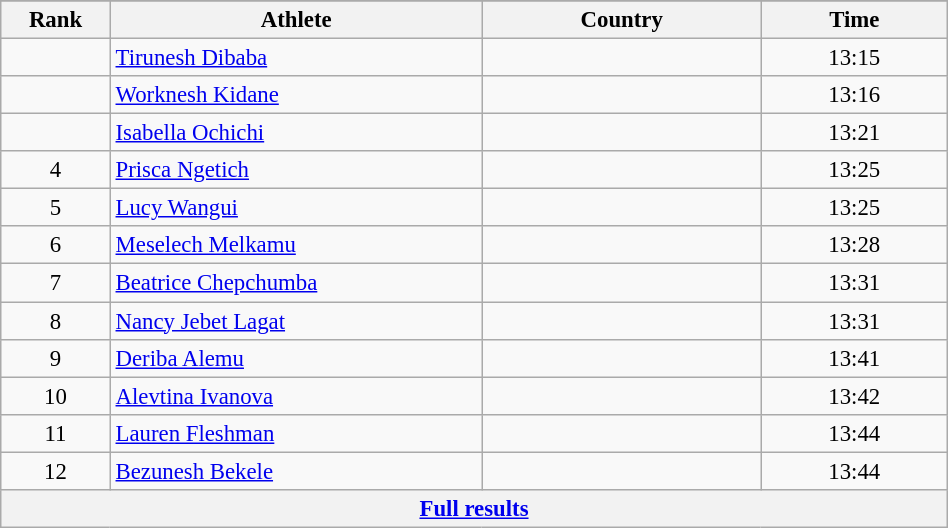<table class="wikitable sortable" style=" text-align:center; font-size:95%;" width="50%">
<tr>
</tr>
<tr>
<th width=5%>Rank</th>
<th width=20%>Athlete</th>
<th width=15%>Country</th>
<th width=10%>Time</th>
</tr>
<tr>
<td align=center></td>
<td align=left><a href='#'>Tirunesh Dibaba</a></td>
<td align=left></td>
<td>13:15</td>
</tr>
<tr>
<td align=center></td>
<td align=left><a href='#'>Worknesh Kidane</a></td>
<td align=left></td>
<td>13:16</td>
</tr>
<tr>
<td align=center></td>
<td align=left><a href='#'>Isabella Ochichi</a></td>
<td align=left></td>
<td>13:21</td>
</tr>
<tr>
<td align=center>4</td>
<td align=left><a href='#'>Prisca Ngetich</a></td>
<td align=left></td>
<td>13:25</td>
</tr>
<tr>
<td align=center>5</td>
<td align=left><a href='#'>Lucy Wangui</a></td>
<td align=left></td>
<td>13:25</td>
</tr>
<tr>
<td align=center>6</td>
<td align=left><a href='#'>Meselech Melkamu</a></td>
<td align=left></td>
<td>13:28</td>
</tr>
<tr>
<td align=center>7</td>
<td align=left><a href='#'>Beatrice Chepchumba</a></td>
<td align=left></td>
<td>13:31</td>
</tr>
<tr>
<td align=center>8</td>
<td align=left><a href='#'>Nancy Jebet Lagat</a></td>
<td align=left></td>
<td>13:31</td>
</tr>
<tr>
<td align=center>9</td>
<td align=left><a href='#'>Deriba Alemu</a></td>
<td align=left></td>
<td>13:41</td>
</tr>
<tr>
<td align=center>10</td>
<td align=left><a href='#'>Alevtina Ivanova</a></td>
<td align=left></td>
<td>13:42</td>
</tr>
<tr>
<td align=center>11</td>
<td align=left><a href='#'>Lauren Fleshman</a></td>
<td align=left></td>
<td>13:44</td>
</tr>
<tr>
<td align=center>12</td>
<td align=left><a href='#'>Bezunesh Bekele</a></td>
<td align=left></td>
<td>13:44</td>
</tr>
<tr class="sortbottom">
<th colspan=4 align=center><a href='#'>Full results</a></th>
</tr>
</table>
